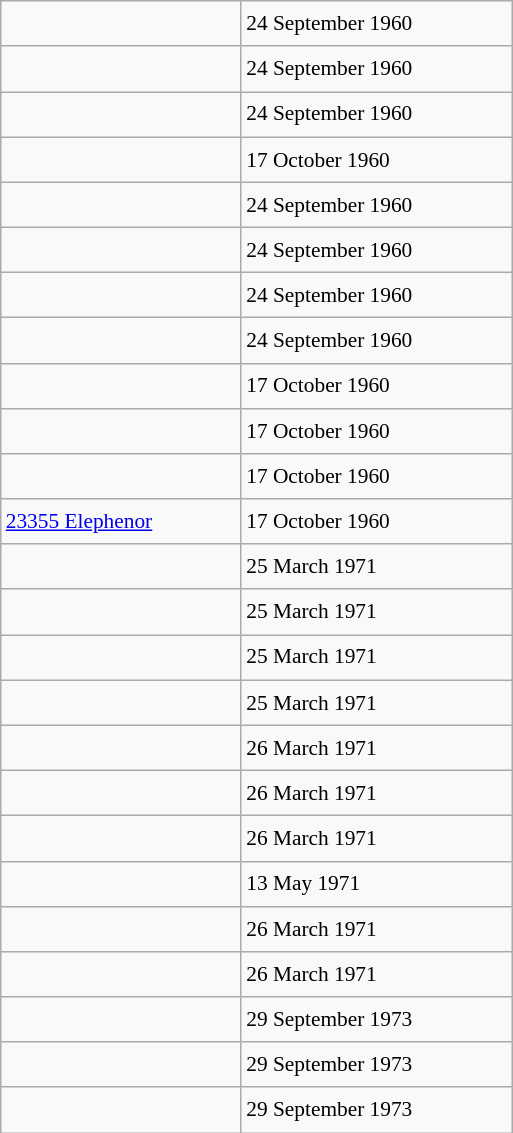<table class="wikitable" style="font-size: 89%; float: left; width: 24em; margin-right: 1em; line-height: 1.65em">
<tr>
<td></td>
<td>24 September 1960</td>
</tr>
<tr>
<td></td>
<td>24 September 1960</td>
</tr>
<tr>
<td></td>
<td>24 September 1960</td>
</tr>
<tr>
<td></td>
<td>17 October 1960</td>
</tr>
<tr>
<td></td>
<td>24 September 1960</td>
</tr>
<tr>
<td></td>
<td>24 September 1960</td>
</tr>
<tr>
<td></td>
<td>24 September 1960</td>
</tr>
<tr>
<td></td>
<td>24 September 1960</td>
</tr>
<tr>
<td></td>
<td>17 October 1960</td>
</tr>
<tr>
<td></td>
<td>17 October 1960</td>
</tr>
<tr>
<td></td>
<td>17 October 1960</td>
</tr>
<tr>
<td><a href='#'>23355 Elephenor</a></td>
<td>17 October 1960</td>
</tr>
<tr>
<td></td>
<td>25 March 1971</td>
</tr>
<tr>
<td></td>
<td>25 March 1971</td>
</tr>
<tr>
<td></td>
<td>25 March 1971</td>
</tr>
<tr>
<td></td>
<td>25 March 1971</td>
</tr>
<tr>
<td></td>
<td>26 March 1971</td>
</tr>
<tr>
<td></td>
<td>26 March 1971</td>
</tr>
<tr>
<td></td>
<td>26 March 1971</td>
</tr>
<tr>
<td></td>
<td>13 May 1971</td>
</tr>
<tr>
<td></td>
<td>26 March 1971</td>
</tr>
<tr>
<td></td>
<td>26 March 1971</td>
</tr>
<tr>
<td></td>
<td>29 September 1973</td>
</tr>
<tr>
<td></td>
<td>29 September 1973</td>
</tr>
<tr>
<td></td>
<td>29 September 1973</td>
</tr>
</table>
